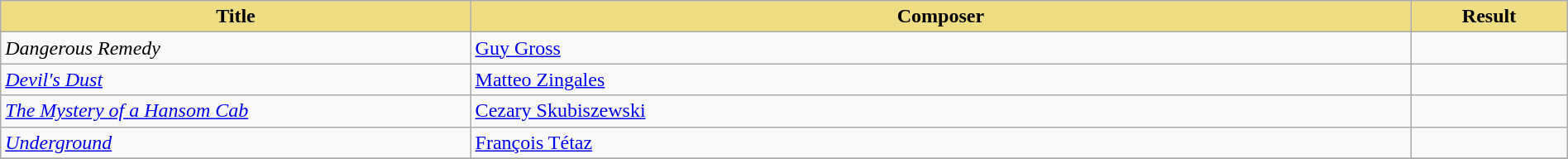<table class="wikitable" width=100%>
<tr>
<th style="width:30%;background:#EEDD82;">Title</th>
<th style="width:60%;background:#EEDD82;">Composer</th>
<th style="width:10%;background:#EEDD82;">Result<br></th>
</tr>
<tr>
<td><em>Dangerous Remedy</em></td>
<td><a href='#'>Guy Gross</a></td>
<td></td>
</tr>
<tr>
<td><em><a href='#'>Devil's Dust</a></em></td>
<td><a href='#'>Matteo Zingales</a></td>
<td></td>
</tr>
<tr>
<td><em><a href='#'>The Mystery of a Hansom Cab</a></em></td>
<td><a href='#'>Cezary Skubiszewski</a></td>
<td></td>
</tr>
<tr>
<td><em><a href='#'>Underground</a></em></td>
<td><a href='#'>François Tétaz</a></td>
<td></td>
</tr>
<tr>
</tr>
</table>
